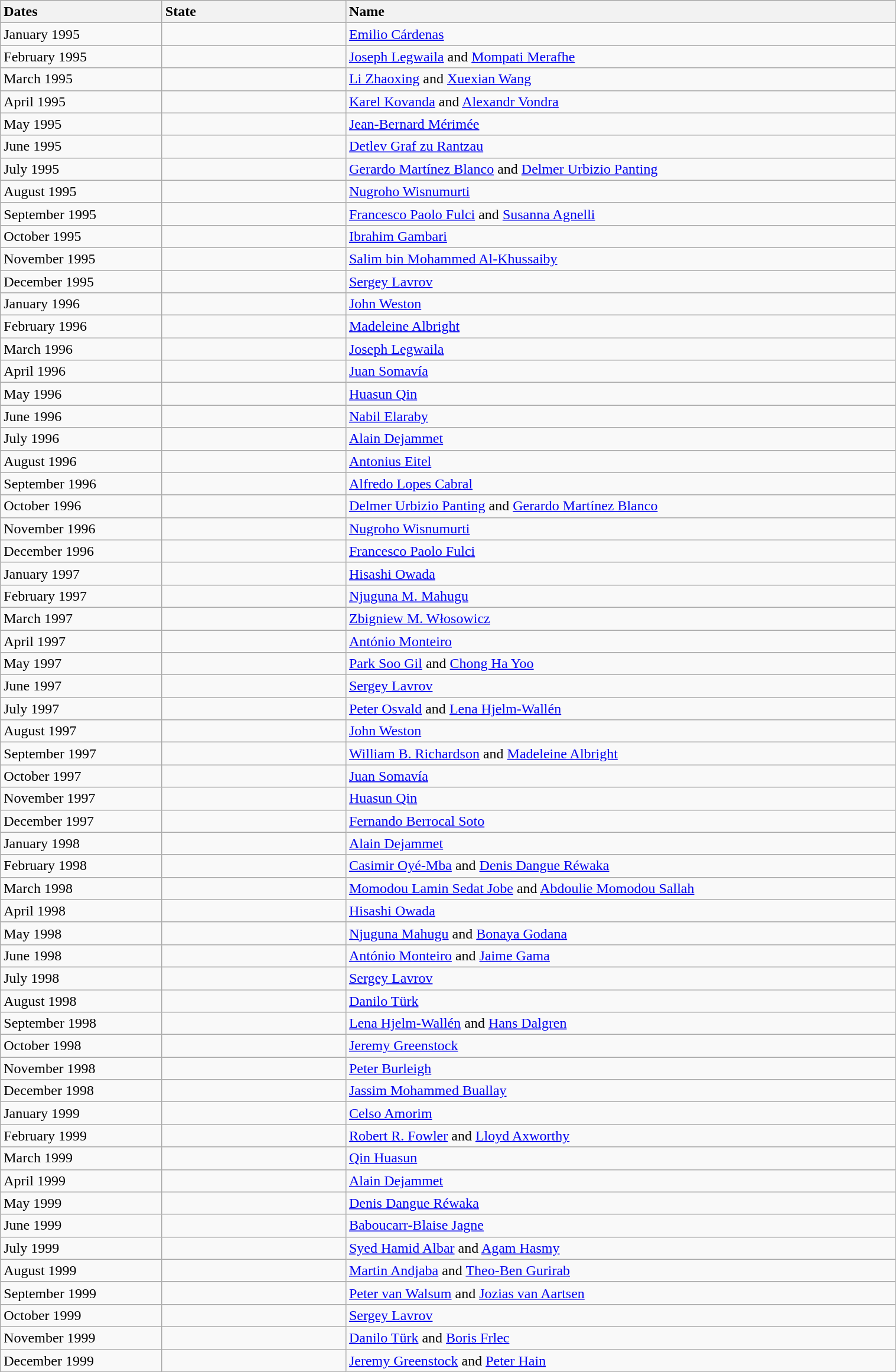<table class="wikitable" width="80%">
<tr>
<th style="text-align:left;width:175px">Dates</th>
<th style="text-align:left;width:200px">State</th>
<th style="text-align:left;">Name</th>
</tr>
<tr>
<td>January 1995</td>
<td></td>
<td><a href='#'>Emilio Cárdenas</a></td>
</tr>
<tr>
<td>February 1995</td>
<td></td>
<td><a href='#'>Joseph Legwaila</a> and <a href='#'>Mompati Merafhe</a></td>
</tr>
<tr>
<td>March 1995</td>
<td></td>
<td><a href='#'>Li Zhaoxing</a> and <a href='#'>Xuexian Wang</a></td>
</tr>
<tr>
<td>April 1995</td>
<td></td>
<td><a href='#'>Karel Kovanda</a> and <a href='#'>Alexandr Vondra</a></td>
</tr>
<tr>
<td>May 1995</td>
<td></td>
<td><a href='#'>Jean-Bernard Mérimée</a></td>
</tr>
<tr>
<td>June 1995</td>
<td></td>
<td><a href='#'>Detlev Graf zu Rantzau</a></td>
</tr>
<tr>
<td>July 1995</td>
<td></td>
<td><a href='#'>Gerardo Martínez Blanco</a> and <a href='#'>Delmer Urbizio Panting</a></td>
</tr>
<tr>
<td>August 1995</td>
<td></td>
<td><a href='#'>Nugroho Wisnumurti</a></td>
</tr>
<tr>
<td>September 1995</td>
<td></td>
<td><a href='#'>Francesco Paolo Fulci</a> and <a href='#'>Susanna Agnelli</a></td>
</tr>
<tr>
<td>October 1995</td>
<td></td>
<td><a href='#'>Ibrahim Gambari</a></td>
</tr>
<tr>
<td>November 1995</td>
<td></td>
<td><a href='#'>Salim bin Mohammed Al-Khussaiby</a></td>
</tr>
<tr>
<td>December 1995</td>
<td></td>
<td><a href='#'>Sergey Lavrov</a></td>
</tr>
<tr>
<td>January 1996</td>
<td></td>
<td><a href='#'>John Weston</a></td>
</tr>
<tr>
<td>February 1996</td>
<td></td>
<td><a href='#'>Madeleine Albright</a></td>
</tr>
<tr>
<td>March 1996</td>
<td></td>
<td><a href='#'>Joseph Legwaila</a></td>
</tr>
<tr>
<td>April 1996</td>
<td></td>
<td><a href='#'>Juan Somavía</a></td>
</tr>
<tr>
<td>May 1996</td>
<td></td>
<td><a href='#'>Huasun Qin</a></td>
</tr>
<tr>
<td>June 1996</td>
<td></td>
<td><a href='#'>Nabil Elaraby</a></td>
</tr>
<tr>
<td>July 1996</td>
<td></td>
<td><a href='#'>Alain Dejammet</a></td>
</tr>
<tr>
<td>August 1996</td>
<td></td>
<td><a href='#'>Antonius Eitel</a></td>
</tr>
<tr>
<td>September 1996</td>
<td></td>
<td><a href='#'>Alfredo Lopes Cabral</a></td>
</tr>
<tr>
<td>October 1996</td>
<td></td>
<td><a href='#'>Delmer Urbizio Panting</a> and <a href='#'>Gerardo Martínez Blanco</a></td>
</tr>
<tr>
<td>November 1996</td>
<td></td>
<td><a href='#'>Nugroho Wisnumurti</a></td>
</tr>
<tr>
<td>December 1996</td>
<td></td>
<td><a href='#'>Francesco Paolo Fulci</a></td>
</tr>
<tr>
<td>January 1997</td>
<td></td>
<td><a href='#'>Hisashi Owada</a></td>
</tr>
<tr>
<td>February 1997</td>
<td></td>
<td><a href='#'>Njuguna M. Mahugu</a></td>
</tr>
<tr>
<td>March 1997</td>
<td></td>
<td><a href='#'>Zbigniew M. Włosowicz</a></td>
</tr>
<tr>
<td>April 1997</td>
<td></td>
<td><a href='#'>António Monteiro</a></td>
</tr>
<tr>
<td>May 1997</td>
<td></td>
<td><a href='#'>Park Soo Gil</a> and <a href='#'>Chong Ha Yoo</a></td>
</tr>
<tr>
<td>June 1997</td>
<td></td>
<td><a href='#'>Sergey Lavrov</a></td>
</tr>
<tr>
<td>July 1997</td>
<td></td>
<td><a href='#'>Peter Osvald</a> and <a href='#'>Lena Hjelm-Wallén</a></td>
</tr>
<tr>
<td>August 1997</td>
<td></td>
<td><a href='#'>John Weston</a></td>
</tr>
<tr>
<td>September 1997</td>
<td></td>
<td><a href='#'>William B. Richardson</a> and <a href='#'>Madeleine Albright</a></td>
</tr>
<tr>
<td>October 1997</td>
<td></td>
<td><a href='#'>Juan Somavía</a></td>
</tr>
<tr>
<td>November 1997</td>
<td></td>
<td><a href='#'>Huasun Qin</a></td>
</tr>
<tr>
<td>December 1997</td>
<td></td>
<td><a href='#'>Fernando Berrocal Soto</a></td>
</tr>
<tr>
<td>January 1998</td>
<td></td>
<td><a href='#'>Alain Dejammet</a></td>
</tr>
<tr>
<td>February 1998</td>
<td></td>
<td><a href='#'>Casimir Oyé-Mba</a> and <a href='#'>Denis Dangue Réwaka</a></td>
</tr>
<tr>
<td>March 1998</td>
<td></td>
<td><a href='#'>Momodou Lamin Sedat Jobe</a> and <a href='#'>Abdoulie Momodou Sallah</a></td>
</tr>
<tr>
<td>April 1998</td>
<td></td>
<td><a href='#'>Hisashi Owada</a></td>
</tr>
<tr>
<td>May 1998</td>
<td></td>
<td><a href='#'>Njuguna Mahugu</a> and <a href='#'>Bonaya Godana</a></td>
</tr>
<tr>
<td>June 1998</td>
<td></td>
<td><a href='#'>António Monteiro</a> and <a href='#'>Jaime Gama</a></td>
</tr>
<tr>
<td>July 1998</td>
<td></td>
<td><a href='#'>Sergey Lavrov</a></td>
</tr>
<tr>
<td>August 1998</td>
<td></td>
<td><a href='#'>Danilo Türk</a></td>
</tr>
<tr>
<td>September 1998</td>
<td></td>
<td><a href='#'>Lena Hjelm-Wallén</a> and <a href='#'>Hans Dalgren</a></td>
</tr>
<tr>
<td>October 1998</td>
<td></td>
<td><a href='#'>Jeremy Greenstock</a></td>
</tr>
<tr>
<td>November 1998</td>
<td></td>
<td><a href='#'>Peter Burleigh</a></td>
</tr>
<tr>
<td>December 1998</td>
<td></td>
<td><a href='#'>Jassim Mohammed Buallay</a></td>
</tr>
<tr>
<td>January 1999</td>
<td></td>
<td><a href='#'>Celso Amorim</a></td>
</tr>
<tr>
<td>February 1999</td>
<td></td>
<td><a href='#'>Robert R. Fowler</a> and <a href='#'>Lloyd Axworthy</a></td>
</tr>
<tr>
<td>March 1999</td>
<td></td>
<td><a href='#'>Qin Huasun</a></td>
</tr>
<tr>
<td>April 1999</td>
<td></td>
<td><a href='#'>Alain Dejammet</a></td>
</tr>
<tr>
<td>May 1999</td>
<td></td>
<td><a href='#'>Denis Dangue Réwaka</a></td>
</tr>
<tr>
<td>June 1999</td>
<td></td>
<td><a href='#'>Baboucarr-Blaise Jagne</a></td>
</tr>
<tr>
<td>July 1999</td>
<td></td>
<td><a href='#'>Syed Hamid Albar</a> and <a href='#'>Agam Hasmy</a></td>
</tr>
<tr>
<td>August 1999</td>
<td></td>
<td><a href='#'>Martin Andjaba</a> and <a href='#'>Theo-Ben Gurirab</a></td>
</tr>
<tr>
<td>September 1999</td>
<td></td>
<td><a href='#'>Peter van Walsum</a> and <a href='#'>Jozias van Aartsen</a></td>
</tr>
<tr>
<td>October 1999</td>
<td></td>
<td><a href='#'>Sergey Lavrov</a></td>
</tr>
<tr>
<td>November 1999</td>
<td></td>
<td><a href='#'>Danilo Türk</a> and <a href='#'>Boris Frlec</a></td>
</tr>
<tr>
<td>December 1999</td>
<td></td>
<td><a href='#'>Jeremy Greenstock</a> and <a href='#'>Peter Hain</a></td>
</tr>
</table>
